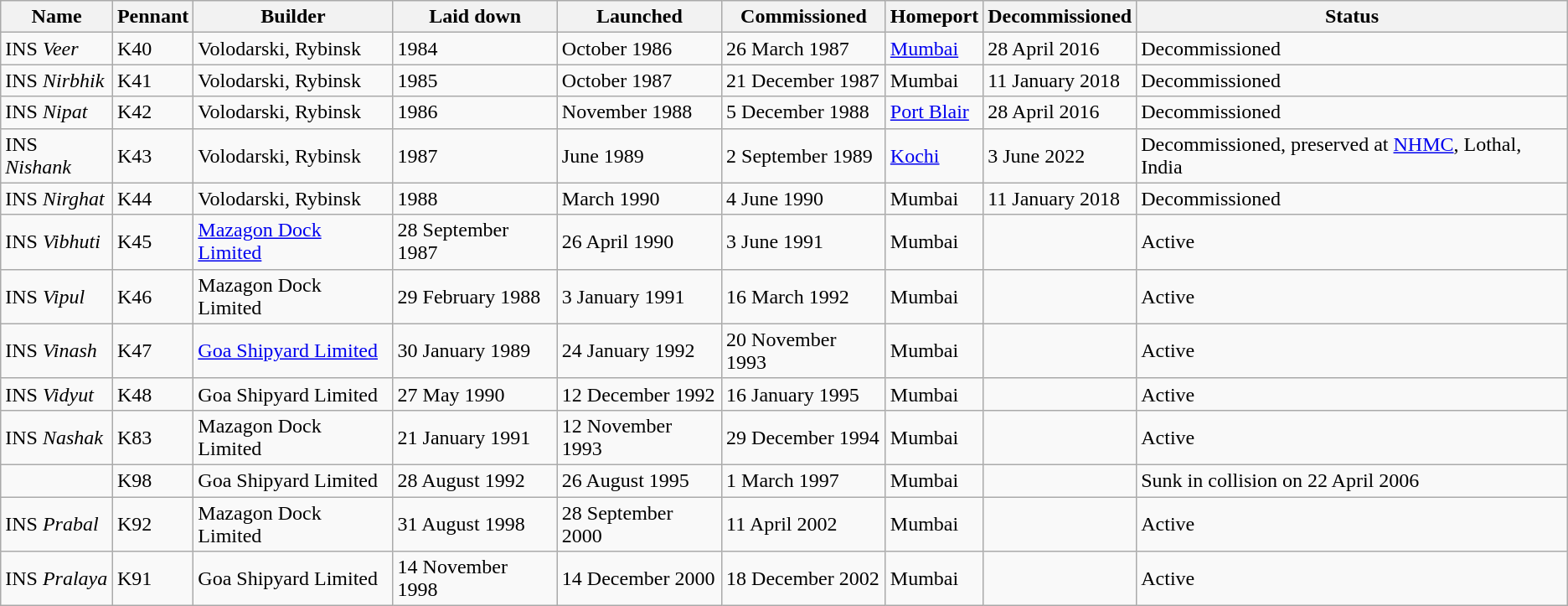<table class="wikitable">
<tr>
<th>Name</th>
<th>Pennant</th>
<th>Builder</th>
<th>Laid down</th>
<th>Launched</th>
<th>Commissioned</th>
<th>Homeport</th>
<th>Decommissioned</th>
<th>Status</th>
</tr>
<tr>
<td>INS <em>Veer</em></td>
<td>K40</td>
<td>Volodarski, Rybinsk</td>
<td>1984</td>
<td>October 1986</td>
<td>26 March 1987</td>
<td><a href='#'>Mumbai</a></td>
<td>28 April 2016</td>
<td>Decommissioned</td>
</tr>
<tr>
<td>INS <em>Nirbhik</em></td>
<td>K41</td>
<td>Volodarski, Rybinsk</td>
<td>1985</td>
<td>October 1987</td>
<td>21 December 1987</td>
<td>Mumbai</td>
<td>11 January 2018</td>
<td>Decommissioned</td>
</tr>
<tr>
<td>INS <em>Nipat</em></td>
<td>K42</td>
<td>Volodarski, Rybinsk</td>
<td>1986</td>
<td>November 1988</td>
<td>5 December 1988</td>
<td><a href='#'>Port Blair</a></td>
<td>28 April 2016</td>
<td>Decommissioned</td>
</tr>
<tr>
<td>INS <em>Nishank</em></td>
<td>K43</td>
<td>Volodarski, Rybinsk</td>
<td>1987</td>
<td>June 1989</td>
<td>2 September 1989</td>
<td><a href='#'>Kochi</a></td>
<td>3 June 2022</td>
<td>Decommissioned, preserved at <a href='#'>NHMC</a>, Lothal, India</td>
</tr>
<tr>
<td>INS <em>Nirghat</em></td>
<td>K44</td>
<td>Volodarski, Rybinsk</td>
<td>1988</td>
<td>March 1990</td>
<td>4 June 1990</td>
<td>Mumbai</td>
<td>11 January 2018</td>
<td>Decommissioned</td>
</tr>
<tr>
<td>INS <em>Vibhuti</em></td>
<td>K45</td>
<td><a href='#'>Mazagon Dock Limited</a></td>
<td>28 September 1987</td>
<td>26 April 1990</td>
<td>3 June 1991</td>
<td>Mumbai</td>
<td></td>
<td>Active</td>
</tr>
<tr>
<td>INS <em>Vipul</em></td>
<td>K46</td>
<td>Mazagon Dock Limited</td>
<td>29 February 1988</td>
<td>3 January 1991</td>
<td>16 March 1992</td>
<td>Mumbai</td>
<td></td>
<td>Active</td>
</tr>
<tr>
<td>INS <em>Vinash</em></td>
<td>K47</td>
<td><a href='#'>Goa Shipyard Limited</a></td>
<td>30 January 1989</td>
<td>24 January 1992</td>
<td>20 November 1993</td>
<td>Mumbai</td>
<td></td>
<td>Active</td>
</tr>
<tr>
<td>INS <em>Vidyut</em></td>
<td>K48</td>
<td>Goa Shipyard Limited</td>
<td>27 May 1990</td>
<td>12 December 1992</td>
<td>16 January 1995</td>
<td>Mumbai</td>
<td></td>
<td>Active</td>
</tr>
<tr>
<td>INS <em>Nashak</em></td>
<td>K83</td>
<td>Mazagon Dock Limited</td>
<td>21 January 1991</td>
<td>12 November 1993</td>
<td>29 December 1994</td>
<td>Mumbai</td>
<td></td>
<td>Active</td>
</tr>
<tr>
<td></td>
<td>K98</td>
<td>Goa Shipyard Limited</td>
<td>28 August 1992</td>
<td>26 August 1995</td>
<td>1 March 1997</td>
<td>Mumbai</td>
<td></td>
<td>Sunk in collision on 22 April 2006</td>
</tr>
<tr>
<td>INS <em>Prabal</em></td>
<td>K92</td>
<td>Mazagon Dock Limited</td>
<td>31 August 1998</td>
<td>28 September 2000</td>
<td>11 April 2002</td>
<td>Mumbai</td>
<td></td>
<td>Active</td>
</tr>
<tr>
<td>INS <em>Pralaya</em></td>
<td>K91</td>
<td>Goa Shipyard Limited</td>
<td>14 November 1998</td>
<td>14 December 2000</td>
<td>18 December 2002</td>
<td>Mumbai</td>
<td></td>
<td>Active</td>
</tr>
</table>
